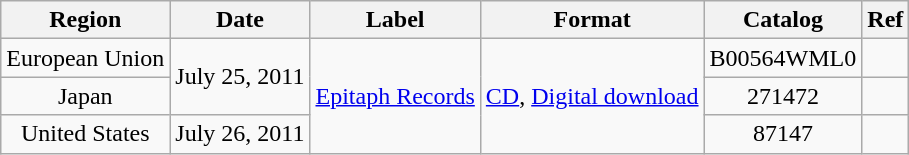<table class="wikitable" style="text-align:center;">
<tr>
<th>Region</th>
<th>Date</th>
<th>Label</th>
<th>Format</th>
<th>Catalog</th>
<th>Ref</th>
</tr>
<tr>
<td>European Union</td>
<td rowspan="2">July 25, 2011</td>
<td rowspan="3"><a href='#'>Epitaph Records</a></td>
<td rowspan="3"><a href='#'>CD</a>, <a href='#'>Digital download</a></td>
<td>B00564WML0</td>
<td></td>
</tr>
<tr>
<td>Japan</td>
<td>271472</td>
<td></td>
</tr>
<tr>
<td>United States</td>
<td>July 26, 2011</td>
<td>87147</td>
<td></td>
</tr>
</table>
